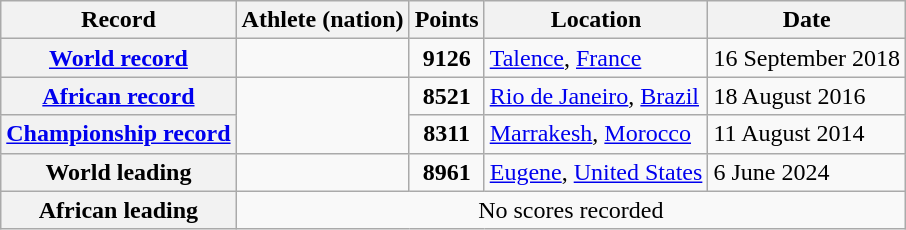<table class="wikitable">
<tr>
<th scope="col">Record</th>
<th scope="col">Athlete (nation)</th>
<th scope="col">Points</th>
<th scope="col">Location</th>
<th scope="col">Date</th>
</tr>
<tr>
<th scope="row"><a href='#'>World record</a></th>
<td></td>
<td align="center"><strong>9126</strong></td>
<td><a href='#'>Talence</a>, <a href='#'>France</a></td>
<td>16 September 2018</td>
</tr>
<tr>
<th scope="row"><a href='#'>African record</a></th>
<td rowspan="2"></td>
<td align="center"><strong>8521</strong></td>
<td><a href='#'>Rio de Janeiro</a>, <a href='#'>Brazil</a></td>
<td>18 August 2016</td>
</tr>
<tr>
<th><a href='#'>Championship record</a></th>
<td align="center"><strong>8311</strong></td>
<td><a href='#'>Marrakesh</a>, <a href='#'>Morocco</a></td>
<td>11 August 2014</td>
</tr>
<tr>
<th scope="row">World leading</th>
<td></td>
<td align="center"><strong>8961</strong></td>
<td><a href='#'>Eugene</a>, <a href='#'>United States</a></td>
<td>6 June 2024</td>
</tr>
<tr>
<th scope="row">African leading</th>
<td colspan="4" align="center">No scores recorded</td>
</tr>
</table>
